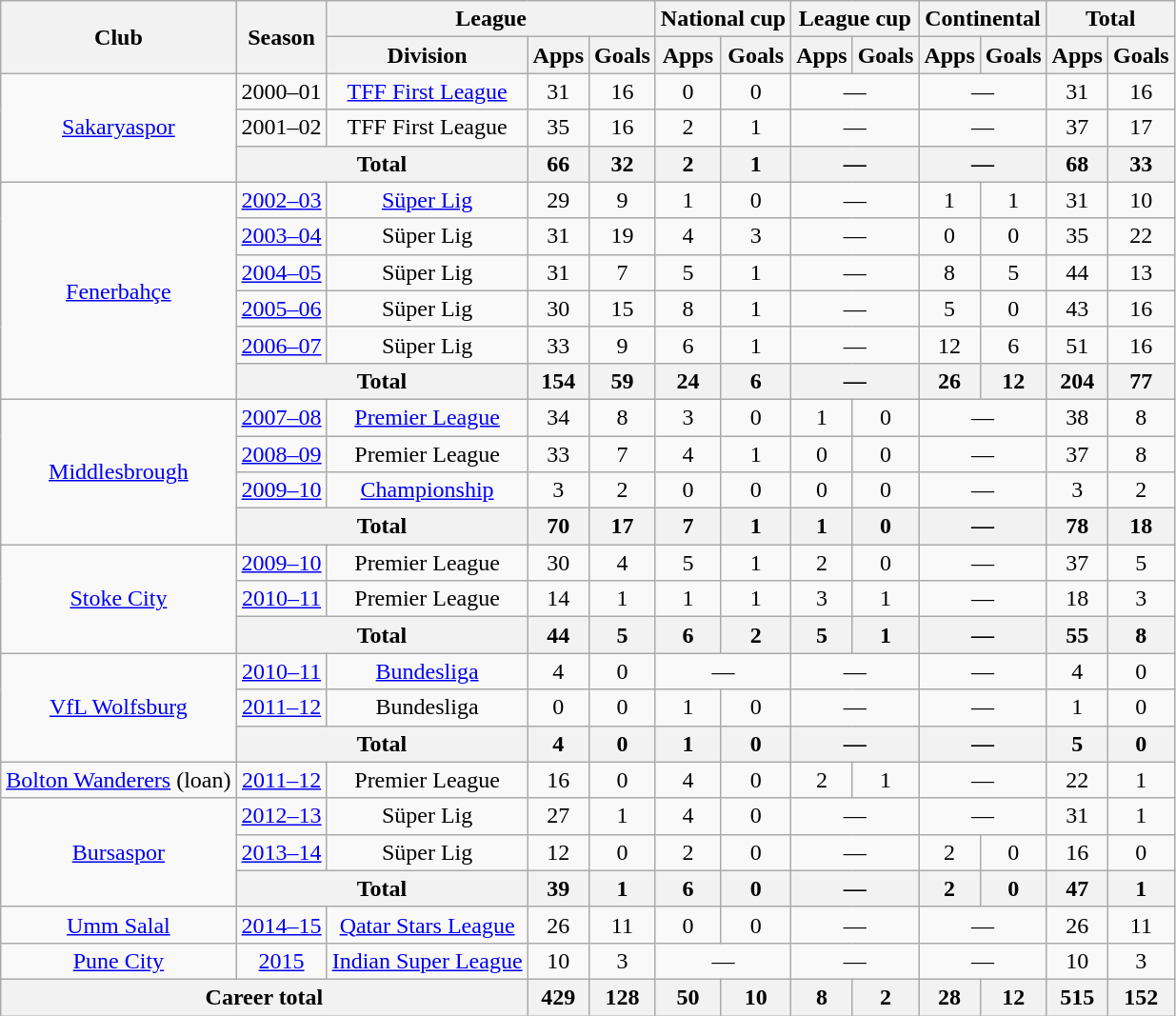<table class="wikitable" style="text-align: center;">
<tr>
<th rowspan="2">Club</th>
<th rowspan="2">Season</th>
<th colspan="3">League</th>
<th colspan="2">National cup</th>
<th colspan="2">League cup</th>
<th colspan="2">Continental</th>
<th colspan="2">Total</th>
</tr>
<tr>
<th>Division</th>
<th>Apps</th>
<th>Goals</th>
<th>Apps</th>
<th>Goals</th>
<th>Apps</th>
<th>Goals</th>
<th>Apps</th>
<th>Goals</th>
<th>Apps</th>
<th>Goals</th>
</tr>
<tr>
<td rowspan="3"><a href='#'>Sakaryaspor</a></td>
<td>2000–01</td>
<td><a href='#'>TFF First League</a></td>
<td>31</td>
<td>16</td>
<td>0</td>
<td>0</td>
<td colspan="2">—</td>
<td colspan="2">—</td>
<td>31</td>
<td>16</td>
</tr>
<tr>
<td>2001–02</td>
<td>TFF First League</td>
<td>35</td>
<td>16</td>
<td>2</td>
<td>1</td>
<td colspan="2">—</td>
<td colspan="2">—</td>
<td>37</td>
<td>17</td>
</tr>
<tr>
<th colspan="2">Total</th>
<th>66</th>
<th>32</th>
<th>2</th>
<th>1</th>
<th colspan="2">—</th>
<th colspan="2">—</th>
<th>68</th>
<th>33</th>
</tr>
<tr>
<td rowspan="6"><a href='#'>Fenerbahçe</a></td>
<td><a href='#'>2002–03</a></td>
<td><a href='#'>Süper Lig</a></td>
<td>29</td>
<td>9</td>
<td>1</td>
<td>0</td>
<td colspan="2">—</td>
<td>1</td>
<td>1</td>
<td>31</td>
<td>10</td>
</tr>
<tr>
<td><a href='#'>2003–04</a></td>
<td>Süper Lig</td>
<td>31</td>
<td>19</td>
<td>4</td>
<td>3</td>
<td colspan="2">—</td>
<td>0</td>
<td>0</td>
<td>35</td>
<td>22</td>
</tr>
<tr>
<td><a href='#'>2004–05</a></td>
<td>Süper Lig</td>
<td>31</td>
<td>7</td>
<td>5</td>
<td>1</td>
<td colspan="2">—</td>
<td>8</td>
<td>5</td>
<td>44</td>
<td>13</td>
</tr>
<tr>
<td><a href='#'>2005–06</a></td>
<td>Süper Lig</td>
<td>30</td>
<td>15</td>
<td>8</td>
<td>1</td>
<td colspan="2">—</td>
<td>5</td>
<td>0</td>
<td>43</td>
<td>16</td>
</tr>
<tr>
<td><a href='#'>2006–07</a></td>
<td>Süper Lig</td>
<td>33</td>
<td>9</td>
<td>6</td>
<td>1</td>
<td colspan="2">—</td>
<td>12</td>
<td>6</td>
<td>51</td>
<td>16</td>
</tr>
<tr>
<th colspan="2">Total</th>
<th>154</th>
<th>59</th>
<th>24</th>
<th>6</th>
<th colspan="2">—</th>
<th>26</th>
<th>12</th>
<th>204</th>
<th>77</th>
</tr>
<tr>
<td rowspan="4"><a href='#'>Middlesbrough</a></td>
<td><a href='#'>2007–08</a></td>
<td><a href='#'>Premier League</a></td>
<td>34</td>
<td>8</td>
<td>3</td>
<td>0</td>
<td>1</td>
<td>0</td>
<td colspan="2">—</td>
<td>38</td>
<td>8</td>
</tr>
<tr>
<td><a href='#'>2008–09</a></td>
<td>Premier League</td>
<td>33</td>
<td>7</td>
<td>4</td>
<td>1</td>
<td>0</td>
<td>0</td>
<td colspan="2">—</td>
<td>37</td>
<td>8</td>
</tr>
<tr>
<td><a href='#'>2009–10</a></td>
<td><a href='#'>Championship</a></td>
<td>3</td>
<td>2</td>
<td>0</td>
<td>0</td>
<td>0</td>
<td>0</td>
<td colspan="2">—</td>
<td>3</td>
<td>2</td>
</tr>
<tr>
<th colspan="2">Total</th>
<th>70</th>
<th>17</th>
<th>7</th>
<th>1</th>
<th>1</th>
<th>0</th>
<th colspan="2">—</th>
<th>78</th>
<th>18</th>
</tr>
<tr>
<td rowspan="3"><a href='#'>Stoke City</a></td>
<td><a href='#'>2009–10</a></td>
<td>Premier League</td>
<td>30</td>
<td>4</td>
<td>5</td>
<td>1</td>
<td>2</td>
<td>0</td>
<td colspan="2">—</td>
<td>37</td>
<td>5</td>
</tr>
<tr>
<td><a href='#'>2010–11</a></td>
<td>Premier League</td>
<td>14</td>
<td>1</td>
<td>1</td>
<td>1</td>
<td>3</td>
<td>1</td>
<td colspan="2">—</td>
<td>18</td>
<td>3</td>
</tr>
<tr>
<th colspan="2">Total</th>
<th>44</th>
<th>5</th>
<th>6</th>
<th>2</th>
<th>5</th>
<th>1</th>
<th colspan="2">—</th>
<th>55</th>
<th>8</th>
</tr>
<tr>
<td rowspan="3"><a href='#'>VfL Wolfsburg</a></td>
<td><a href='#'>2010–11</a></td>
<td><a href='#'>Bundesliga</a></td>
<td>4</td>
<td>0</td>
<td colspan="2">—</td>
<td colspan="2">—</td>
<td colspan="2">—</td>
<td>4</td>
<td>0</td>
</tr>
<tr>
<td><a href='#'>2011–12</a></td>
<td>Bundesliga</td>
<td>0</td>
<td>0</td>
<td>1</td>
<td>0</td>
<td colspan="2">—</td>
<td colspan="2">—</td>
<td>1</td>
<td>0</td>
</tr>
<tr>
<th colspan="2">Total</th>
<th>4</th>
<th>0</th>
<th>1</th>
<th>0</th>
<th colspan="2">—</th>
<th colspan="2">—</th>
<th>5</th>
<th>0</th>
</tr>
<tr>
<td><a href='#'>Bolton Wanderers</a> (loan)</td>
<td><a href='#'>2011–12</a></td>
<td>Premier League</td>
<td>16</td>
<td>0</td>
<td>4</td>
<td>0</td>
<td>2</td>
<td>1</td>
<td colspan="2">—</td>
<td>22</td>
<td>1</td>
</tr>
<tr>
<td rowspan="3"><a href='#'>Bursaspor</a></td>
<td><a href='#'>2012–13</a></td>
<td>Süper Lig</td>
<td>27</td>
<td>1</td>
<td>4</td>
<td>0</td>
<td colspan="2">—</td>
<td colspan="2">—</td>
<td>31</td>
<td>1</td>
</tr>
<tr>
<td><a href='#'>2013–14</a></td>
<td>Süper Lig</td>
<td>12</td>
<td>0</td>
<td>2</td>
<td>0</td>
<td colspan="2">—</td>
<td>2</td>
<td>0</td>
<td>16</td>
<td>0</td>
</tr>
<tr>
<th colspan="2">Total</th>
<th>39</th>
<th>1</th>
<th>6</th>
<th>0</th>
<th colspan="2">—</th>
<th>2</th>
<th>0</th>
<th>47</th>
<th>1</th>
</tr>
<tr>
<td><a href='#'>Umm Salal</a></td>
<td><a href='#'>2014–15</a></td>
<td><a href='#'>Qatar Stars League</a></td>
<td>26</td>
<td>11</td>
<td>0</td>
<td>0</td>
<td colspan="2">—</td>
<td colspan="2">—</td>
<td>26</td>
<td>11</td>
</tr>
<tr>
<td><a href='#'>Pune City</a></td>
<td><a href='#'>2015</a></td>
<td><a href='#'>Indian Super League</a></td>
<td>10</td>
<td>3</td>
<td colspan="2">—</td>
<td colspan="2">—</td>
<td colspan="2">—</td>
<td>10</td>
<td>3</td>
</tr>
<tr>
<th colspan="3">Career total</th>
<th>429</th>
<th>128</th>
<th>50</th>
<th>10</th>
<th>8</th>
<th>2</th>
<th>28</th>
<th>12</th>
<th>515</th>
<th>152</th>
</tr>
</table>
